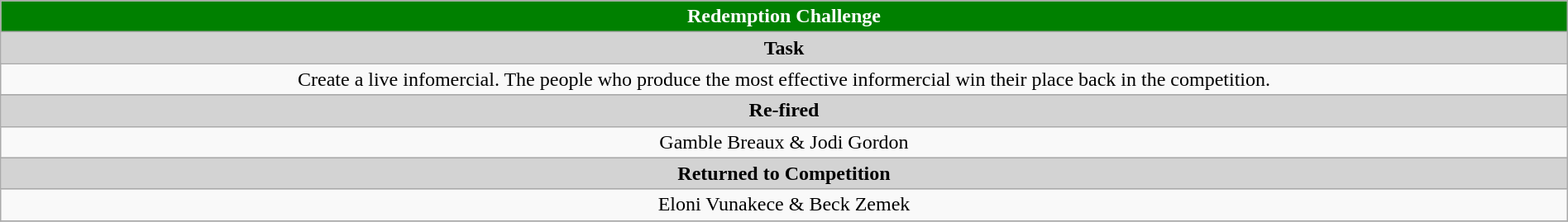<table class="wikitable" style="text-align: center; width:100%">
<tr>
<th colspan="2" style="text-align:center; background:green;color:white">Redemption Challenge</th>
</tr>
<tr>
<th colspan="2" style="text-align:center; background:lightgrey;">Task</th>
</tr>
<tr>
<td colspan="2">Create a live infomercial. The people who produce the most effective informercial win their place back in the competition.</td>
</tr>
<tr>
</tr>
<tr>
<th colspan="2" style="text-align:center; background:lightgrey;">Re-fired</th>
</tr>
<tr>
<td colspan="2">Gamble Breaux & Jodi Gordon</td>
</tr>
<tr>
<th colspan="2" style="text-align:center; background:lightgrey;">Returned to Competition</th>
</tr>
<tr>
<td colspan="2">Eloni Vunakece & Beck Zemek</td>
</tr>
<tr>
</tr>
</table>
